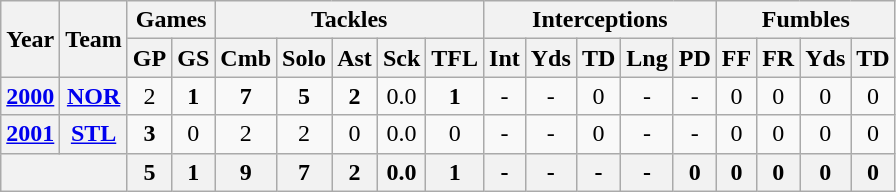<table class="wikitable" style="text-align:center">
<tr>
<th rowspan="2">Year</th>
<th rowspan="2">Team</th>
<th colspan="2">Games</th>
<th colspan="5">Tackles</th>
<th colspan="5">Interceptions</th>
<th colspan="4">Fumbles</th>
</tr>
<tr>
<th>GP</th>
<th>GS</th>
<th>Cmb</th>
<th>Solo</th>
<th>Ast</th>
<th>Sck</th>
<th>TFL</th>
<th>Int</th>
<th>Yds</th>
<th>TD</th>
<th>Lng</th>
<th>PD</th>
<th>FF</th>
<th>FR</th>
<th>Yds</th>
<th>TD</th>
</tr>
<tr>
<th><a href='#'>2000</a></th>
<th><a href='#'>NOR</a></th>
<td>2</td>
<td><strong>1</strong></td>
<td><strong>7</strong></td>
<td><strong>5</strong></td>
<td><strong>2</strong></td>
<td>0.0</td>
<td><strong>1</strong></td>
<td>-</td>
<td>-</td>
<td>0</td>
<td>-</td>
<td>-</td>
<td>0</td>
<td>0</td>
<td>0</td>
<td>0</td>
</tr>
<tr>
<th><a href='#'>2001</a></th>
<th><a href='#'>STL</a></th>
<td><strong>3</strong></td>
<td>0</td>
<td>2</td>
<td>2</td>
<td>0</td>
<td>0.0</td>
<td>0</td>
<td>-</td>
<td>-</td>
<td>0</td>
<td>-</td>
<td>-</td>
<td>0</td>
<td>0</td>
<td>0</td>
<td>0</td>
</tr>
<tr>
<th colspan="2"></th>
<th>5</th>
<th>1</th>
<th>9</th>
<th>7</th>
<th>2</th>
<th>0.0</th>
<th>1</th>
<th>-</th>
<th>-</th>
<th>-</th>
<th>-</th>
<th>0</th>
<th>0</th>
<th>0</th>
<th>0</th>
<th>0</th>
</tr>
</table>
